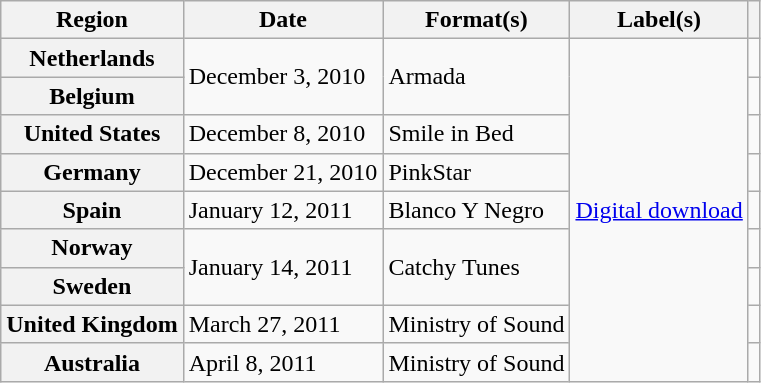<table class="wikitable plainrowheaders">
<tr>
<th scope="col">Region</th>
<th scope="col">Date</th>
<th scope="col">Format(s)</th>
<th scope="col">Label(s)</th>
<th scope="col"></th>
</tr>
<tr>
<th scope="row">Netherlands</th>
<td rowspan="2">December 3, 2010</td>
<td rowspan="2">Armada</td>
<td rowspan="9"><a href='#'>Digital download</a></td>
<td></td>
</tr>
<tr>
<th scope="row">Belgium</th>
<td></td>
</tr>
<tr>
<th scope="row">United States</th>
<td>December 8, 2010</td>
<td>Smile in Bed</td>
<td></td>
</tr>
<tr>
<th scope="row">Germany</th>
<td>December 21, 2010</td>
<td>PinkStar</td>
<td></td>
</tr>
<tr>
<th scope="row">Spain</th>
<td>January 12, 2011</td>
<td>Blanco Y Negro</td>
<td></td>
</tr>
<tr>
<th scope="row">Norway</th>
<td rowspan="2">January 14, 2011</td>
<td rowspan="2">Catchy Tunes</td>
<td></td>
</tr>
<tr>
<th scope="row">Sweden</th>
<td></td>
</tr>
<tr>
<th scope="row">United Kingdom</th>
<td>March 27, 2011</td>
<td>Ministry of Sound</td>
<td></td>
</tr>
<tr>
<th scope="row">Australia</th>
<td>April 8, 2011</td>
<td>Ministry of Sound</td>
<td></td>
</tr>
</table>
